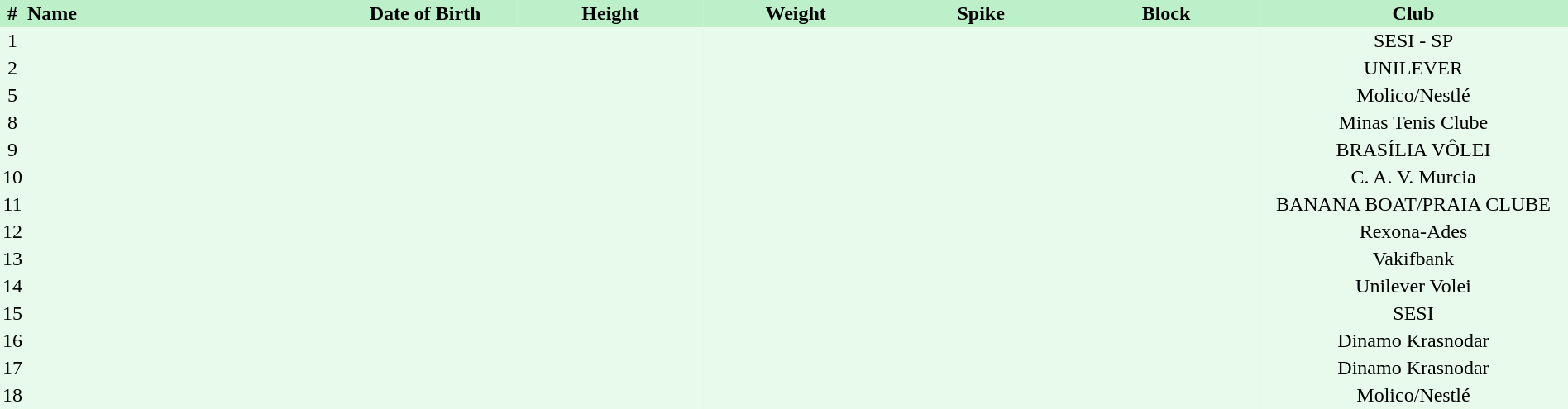<table border=0 cellpadding=2 cellspacing=0  |- bgcolor=#FFECCE style=text-align:center; font-size:90%; width=100%>
<tr bgcolor=#BBF0C9>
<th>#</th>
<th align=left width=20%>Name</th>
<th width=12%>Date of Birth</th>
<th width=12%>Height</th>
<th width=12%>Weight</th>
<th width=12%>Spike</th>
<th width=12%>Block</th>
<th width=20%>Club</th>
</tr>
<tr bgcolor=#E7FAEC>
<td>1</td>
<td align=left></td>
<td align=right></td>
<td></td>
<td></td>
<td></td>
<td></td>
<td>SESI - SP</td>
</tr>
<tr bgcolor=#E7FAEC>
<td>2</td>
<td align=left></td>
<td align=right></td>
<td></td>
<td></td>
<td></td>
<td></td>
<td>UNILEVER</td>
</tr>
<tr bgcolor=#E7FAEC>
<td>5</td>
<td align=left></td>
<td align=right></td>
<td></td>
<td></td>
<td></td>
<td></td>
<td>Molico/Nestlé</td>
</tr>
<tr bgcolor=#E7FAEC>
<td>8</td>
<td align=left></td>
<td align=right></td>
<td></td>
<td></td>
<td></td>
<td></td>
<td>Minas Tenis Clube</td>
</tr>
<tr bgcolor=#E7FAEC>
<td>9</td>
<td align=left></td>
<td align=right></td>
<td></td>
<td></td>
<td></td>
<td></td>
<td>BRASÍLIA VÔLEI</td>
</tr>
<tr bgcolor=#E7FAEC>
<td>10</td>
<td align=left></td>
<td align=right></td>
<td></td>
<td></td>
<td></td>
<td></td>
<td>C. A. V. Murcia</td>
</tr>
<tr bgcolor=#E7FAEC>
<td>11</td>
<td align=left></td>
<td align=right></td>
<td></td>
<td></td>
<td></td>
<td></td>
<td>BANANA BOAT/PRAIA CLUBE</td>
</tr>
<tr bgcolor=#E7FAEC>
<td>12</td>
<td align=left></td>
<td align=right></td>
<td></td>
<td></td>
<td></td>
<td></td>
<td>Rexona-Ades</td>
</tr>
<tr bgcolor=#E7FAEC>
<td>13</td>
<td align=left></td>
<td align=right></td>
<td></td>
<td></td>
<td></td>
<td></td>
<td>Vakifbank</td>
</tr>
<tr bgcolor=#E7FAEC>
<td>14</td>
<td align=left></td>
<td align=right></td>
<td></td>
<td></td>
<td></td>
<td></td>
<td>Unilever Volei</td>
</tr>
<tr bgcolor=#E7FAEC>
<td>15</td>
<td align=left></td>
<td align=right></td>
<td></td>
<td></td>
<td></td>
<td></td>
<td>SESI</td>
</tr>
<tr bgcolor=#E7FAEC>
<td>16</td>
<td align=left></td>
<td align=right></td>
<td></td>
<td></td>
<td></td>
<td></td>
<td>Dinamo Krasnodar</td>
</tr>
<tr bgcolor=#E7FAEC>
<td>17</td>
<td align=left></td>
<td align=right></td>
<td></td>
<td></td>
<td></td>
<td></td>
<td>Dinamo Krasnodar</td>
</tr>
<tr bgcolor=#E7FAEC>
<td>18</td>
<td align=left></td>
<td align=right></td>
<td></td>
<td></td>
<td></td>
<td></td>
<td>Molico/Nestlé</td>
</tr>
</table>
